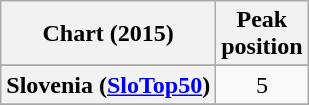<table class="wikitable sortable plainrowheaders" style="text-align:center">
<tr>
<th scope="col">Chart (2015)</th>
<th scope="col">Peak<br>position</th>
</tr>
<tr>
</tr>
<tr>
</tr>
<tr>
</tr>
<tr>
</tr>
<tr>
</tr>
<tr>
</tr>
<tr>
</tr>
<tr>
</tr>
<tr>
</tr>
<tr>
</tr>
<tr>
</tr>
<tr>
</tr>
<tr>
</tr>
<tr>
</tr>
<tr>
</tr>
<tr>
</tr>
<tr>
</tr>
<tr>
</tr>
<tr>
<th scope="row">Slovenia (<a href='#'>SloTop50</a>)</th>
<td align=center>5</td>
</tr>
<tr>
</tr>
<tr>
</tr>
<tr>
</tr>
<tr>
</tr>
<tr>
</tr>
</table>
